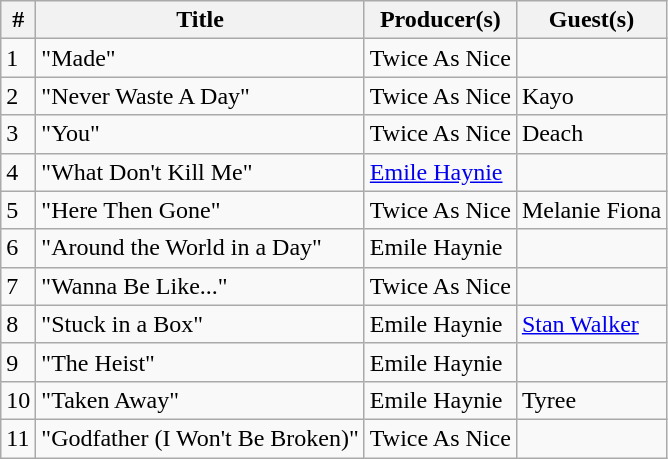<table class="wikitable">
<tr>
<th align="center">#</th>
<th align="center">Title</th>
<th align="center">Producer(s)</th>
<th align="center">Guest(s)</th>
</tr>
<tr>
<td>1</td>
<td>"Made"</td>
<td>Twice As Nice</td>
<td></td>
</tr>
<tr>
<td>2</td>
<td>"Never Waste A Day"</td>
<td>Twice As Nice</td>
<td>Kayo</td>
</tr>
<tr>
<td>3</td>
<td>"You"</td>
<td>Twice As Nice</td>
<td>Deach</td>
</tr>
<tr>
<td>4</td>
<td>"What Don't Kill Me"</td>
<td><a href='#'>Emile Haynie</a></td>
<td></td>
</tr>
<tr>
<td>5</td>
<td>"Here Then Gone"</td>
<td>Twice As Nice</td>
<td>Melanie Fiona</td>
</tr>
<tr>
<td>6</td>
<td>"Around the World in a Day"</td>
<td>Emile Haynie</td>
<td></td>
</tr>
<tr>
<td>7</td>
<td>"Wanna Be Like..."</td>
<td>Twice As Nice</td>
<td></td>
</tr>
<tr>
<td>8</td>
<td>"Stuck in a Box"</td>
<td>Emile Haynie</td>
<td><a href='#'>Stan Walker</a></td>
</tr>
<tr>
<td>9</td>
<td>"The Heist"</td>
<td>Emile Haynie</td>
<td></td>
</tr>
<tr>
<td>10</td>
<td>"Taken Away"</td>
<td>Emile Haynie</td>
<td>Tyree</td>
</tr>
<tr>
<td>11</td>
<td>"Godfather (I Won't Be Broken)"</td>
<td>Twice As Nice</td>
<td></td>
</tr>
</table>
